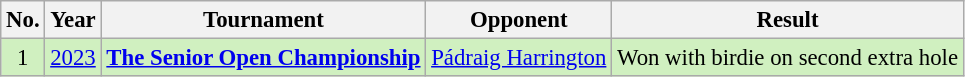<table class="wikitable" style="font-size:95%;">
<tr>
<th>No.</th>
<th>Year</th>
<th>Tournament</th>
<th>Opponent</th>
<th>Result</th>
</tr>
<tr style="background:#D0F0C0;">
<td align=center>1</td>
<td><a href='#'>2023</a></td>
<td><strong><a href='#'>The Senior Open Championship</a></strong></td>
<td> <a href='#'>Pádraig Harrington</a></td>
<td>Won with birdie on second extra hole</td>
</tr>
</table>
